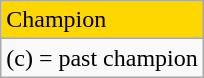<table class="wikitable">
<tr style="background:gold">
<td>Champion</td>
</tr>
<tr>
<td>(c) = past champion</td>
</tr>
</table>
